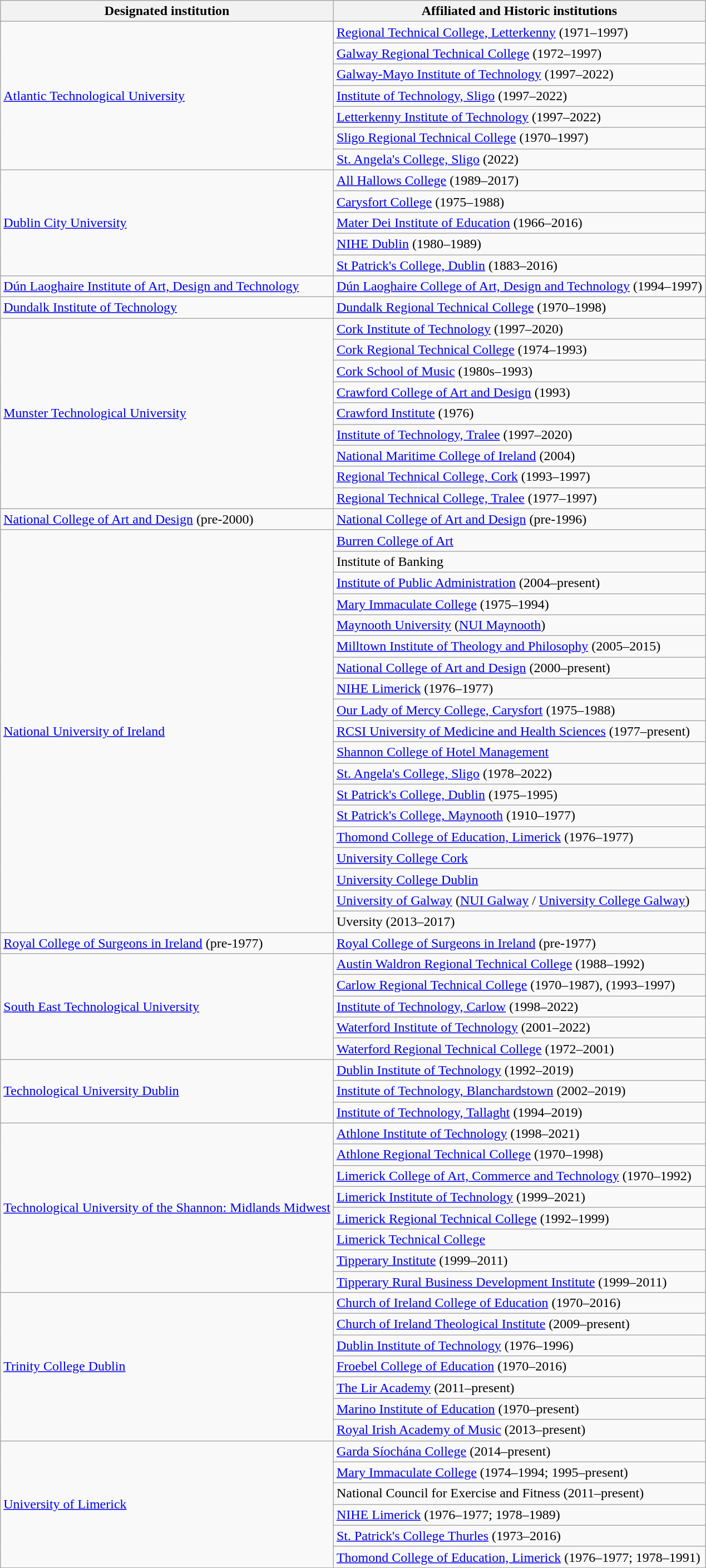<table class = "wikitable">
<tr>
<th>Designated institution</th>
<th>Affiliated and Historic institutions</th>
</tr>
<tr>
<td rowspan=7><a href='#'>Atlantic Technological University</a></td>
<td><a href='#'>Regional Technical College, Letterkenny</a> (1971–1997)</td>
</tr>
<tr>
<td><a href='#'>Galway Regional Technical College</a> (1972–1997)</td>
</tr>
<tr>
<td><a href='#'>Galway-Mayo Institute of Technology</a> (1997–2022)</td>
</tr>
<tr>
<td><a href='#'>Institute of Technology, Sligo</a>	(1997–2022)</td>
</tr>
<tr>
<td><a href='#'>Letterkenny Institute of Technology</a> (1997–2022)</td>
</tr>
<tr>
<td><a href='#'>Sligo Regional Technical College</a> (1970–1997)</td>
</tr>
<tr>
<td><a href='#'>St. Angela's College, Sligo</a> (2022)</td>
</tr>
<tr>
<td rowspan=5><a href='#'>Dublin City University</a></td>
<td><a href='#'>All Hallows College</a> (1989–2017)</td>
</tr>
<tr>
<td><a href='#'>Carysfort College</a> (1975–1988)</td>
</tr>
<tr>
<td><a href='#'>Mater Dei Institute of Education</a> (1966–2016)</td>
</tr>
<tr>
<td><a href='#'>NIHE Dublin</a> (1980–1989)</td>
</tr>
<tr>
<td><a href='#'>St Patrick's College, Dublin</a> (1883–2016)</td>
</tr>
<tr>
<td><a href='#'>Dún Laoghaire Institute of Art, Design and Technology</a></td>
<td><a href='#'>Dún Laoghaire College of Art, Design and Technology</a> (1994–1997)</td>
</tr>
<tr>
<td><a href='#'>Dundalk Institute of Technology</a></td>
<td><a href='#'>Dundalk Regional Technical College</a> (1970–1998)</td>
</tr>
<tr>
<td rowspan=9><a href='#'>Munster Technological University</a></td>
<td><a href='#'>Cork Institute of Technology</a> (1997–2020)</td>
</tr>
<tr>
<td><a href='#'>Cork Regional Technical College</a> (1974–1993)</td>
</tr>
<tr>
<td><a href='#'>Cork School of Music</a> (1980s–1993)</td>
</tr>
<tr>
<td><a href='#'>Crawford College of Art and Design</a> (1993)</td>
</tr>
<tr>
<td><a href='#'>Crawford Institute</a> (1976)</td>
</tr>
<tr>
<td><a href='#'>Institute of Technology, Tralee</a> (1997–2020)</td>
</tr>
<tr>
<td><a href='#'>National Maritime College of Ireland</a> (2004)</td>
</tr>
<tr>
<td><a href='#'>Regional Technical College, Cork</a> (1993–1997)</td>
</tr>
<tr>
<td><a href='#'>Regional Technical College, Tralee</a> (1977–1997)</td>
</tr>
<tr>
<td><a href='#'>National College of Art and Design</a> (pre-2000)</td>
<td><a href='#'>National College of Art and Design</a> (pre-1996)</td>
</tr>
<tr>
<td rowspan=19><a href='#'>National University of Ireland</a></td>
<td><a href='#'>Burren College of Art</a></td>
</tr>
<tr>
<td>Institute of Banking</td>
</tr>
<tr>
<td><a href='#'>Institute of Public Administration</a> (2004–present)</td>
</tr>
<tr>
<td><a href='#'>Mary Immaculate College</a> (1975–1994)</td>
</tr>
<tr>
<td><a href='#'>Maynooth University</a> (<a href='#'>NUI Maynooth</a>)</td>
</tr>
<tr>
<td><a href='#'>Milltown Institute of Theology and Philosophy</a> (2005–2015)</td>
</tr>
<tr>
<td><a href='#'>National College of Art and Design</a> (2000–present)</td>
</tr>
<tr>
<td><a href='#'>NIHE Limerick</a> (1976–1977)</td>
</tr>
<tr>
<td><a href='#'>Our Lady of Mercy College, Carysfort</a> (1975–1988)</td>
</tr>
<tr>
<td><a href='#'>RCSI University of Medicine and Health Sciences</a> (1977–present)</td>
</tr>
<tr>
<td><a href='#'>Shannon College of Hotel Management</a></td>
</tr>
<tr>
<td><a href='#'>St. Angela's College, Sligo</a> (1978–2022)</td>
</tr>
<tr>
<td><a href='#'>St Patrick's College, Dublin</a> (1975–1995)</td>
</tr>
<tr>
<td><a href='#'>St Patrick's College, Maynooth</a> (1910–1977)</td>
</tr>
<tr>
<td><a href='#'>Thomond College of Education, Limerick</a> (1976–1977)</td>
</tr>
<tr>
<td><a href='#'>University College Cork</a></td>
</tr>
<tr>
<td><a href='#'>University College Dublin</a></td>
</tr>
<tr>
<td><a href='#'>University of Galway</a> (<a href='#'>NUI Galway</a> / <a href='#'>University College Galway</a>)</td>
</tr>
<tr>
<td>Uversity (2013–2017)</td>
</tr>
<tr>
<td><a href='#'>Royal College of Surgeons in Ireland</a> (pre-1977)</td>
<td><a href='#'>Royal College of Surgeons in Ireland</a> (pre-1977)</td>
</tr>
<tr>
<td rowspan=5><a href='#'>South East Technological University</a></td>
<td><a href='#'>Austin Waldron Regional Technical College</a> (1988–1992)</td>
</tr>
<tr>
<td><a href='#'>Carlow Regional Technical College</a> (1970–1987), (1993–1997)</td>
</tr>
<tr>
<td><a href='#'>Institute of Technology, Carlow</a> (1998–2022)</td>
</tr>
<tr>
<td><a href='#'>Waterford Institute of Technology</a> (2001–2022)</td>
</tr>
<tr>
<td><a href='#'>Waterford Regional Technical College</a> (1972–2001)</td>
</tr>
<tr>
<td rowspan=3><a href='#'>Technological University Dublin</a></td>
<td><a href='#'>Dublin Institute of Technology</a> (1992–2019)</td>
</tr>
<tr>
<td><a href='#'>Institute of Technology, Blanchardstown</a> (2002–2019)</td>
</tr>
<tr>
<td><a href='#'>Institute of Technology, Tallaght</a> (1994–2019)</td>
</tr>
<tr>
<td rowspan=8><a href='#'>Technological University of the Shannon: Midlands Midwest</a></td>
<td><a href='#'>Athlone Institute of Technology</a> (1998–2021)</td>
</tr>
<tr>
<td><a href='#'>Athlone Regional Technical College</a> (1970–1998)</td>
</tr>
<tr>
<td><a href='#'>Limerick College of Art, Commerce and Technology</a> (1970–1992)</td>
</tr>
<tr>
<td><a href='#'>Limerick Institute of Technology</a> (1999–2021)</td>
</tr>
<tr>
<td><a href='#'>Limerick Regional Technical College</a> (1992–1999)</td>
</tr>
<tr>
<td><a href='#'>Limerick Technical College</a></td>
</tr>
<tr>
<td><a href='#'>Tipperary Institute</a> (1999–2011)</td>
</tr>
<tr>
<td><a href='#'>Tipperary Rural Business Development Institute</a> (1999–2011)</td>
</tr>
<tr>
<td rowspan=7><a href='#'>Trinity College Dublin</a></td>
<td><a href='#'>Church of Ireland College of Education</a> (1970–2016)</td>
</tr>
<tr>
<td><a href='#'>Church of Ireland Theological Institute</a> (2009–present)</td>
</tr>
<tr>
<td><a href='#'>Dublin Institute of Technology</a> (1976–1996)</td>
</tr>
<tr>
<td><a href='#'>Froebel College of Education</a> (1970–2016)</td>
</tr>
<tr>
<td><a href='#'>The Lir Academy</a> (2011–present)</td>
</tr>
<tr>
<td><a href='#'>Marino Institute of Education</a> (1970–present)</td>
</tr>
<tr>
<td><a href='#'>Royal Irish Academy of Music</a> (2013–present)</td>
</tr>
<tr>
<td rowspan=6><a href='#'>University of Limerick</a></td>
<td><a href='#'>Garda Síochána College</a> (2014–present)</td>
</tr>
<tr>
<td><a href='#'>Mary Immaculate College</a> (1974–1994; 1995–present)</td>
</tr>
<tr>
<td>National Council for Exercise and Fitness (2011–present)</td>
</tr>
<tr>
<td><a href='#'>NIHE Limerick</a> (1976–1977; 1978–1989)</td>
</tr>
<tr>
<td><a href='#'>St. Patrick's College Thurles</a> (1973–2016)</td>
</tr>
<tr>
<td><a href='#'>Thomond College of Education, Limerick</a> (1976–1977; 1978–1991)</td>
</tr>
</table>
